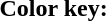<table>
<tr>
<td colspan=2><strong>Color key:</strong></td>
</tr>
<tr>
<td width=220px></td>
<td width=180px></td>
<td></td>
</tr>
<tr>
<td></td>
<td></td>
<td></td>
</tr>
<tr>
<td></td>
<td></td>
<td></td>
</tr>
<tr>
<td></td>
</tr>
<tr>
<td></td>
</tr>
</table>
